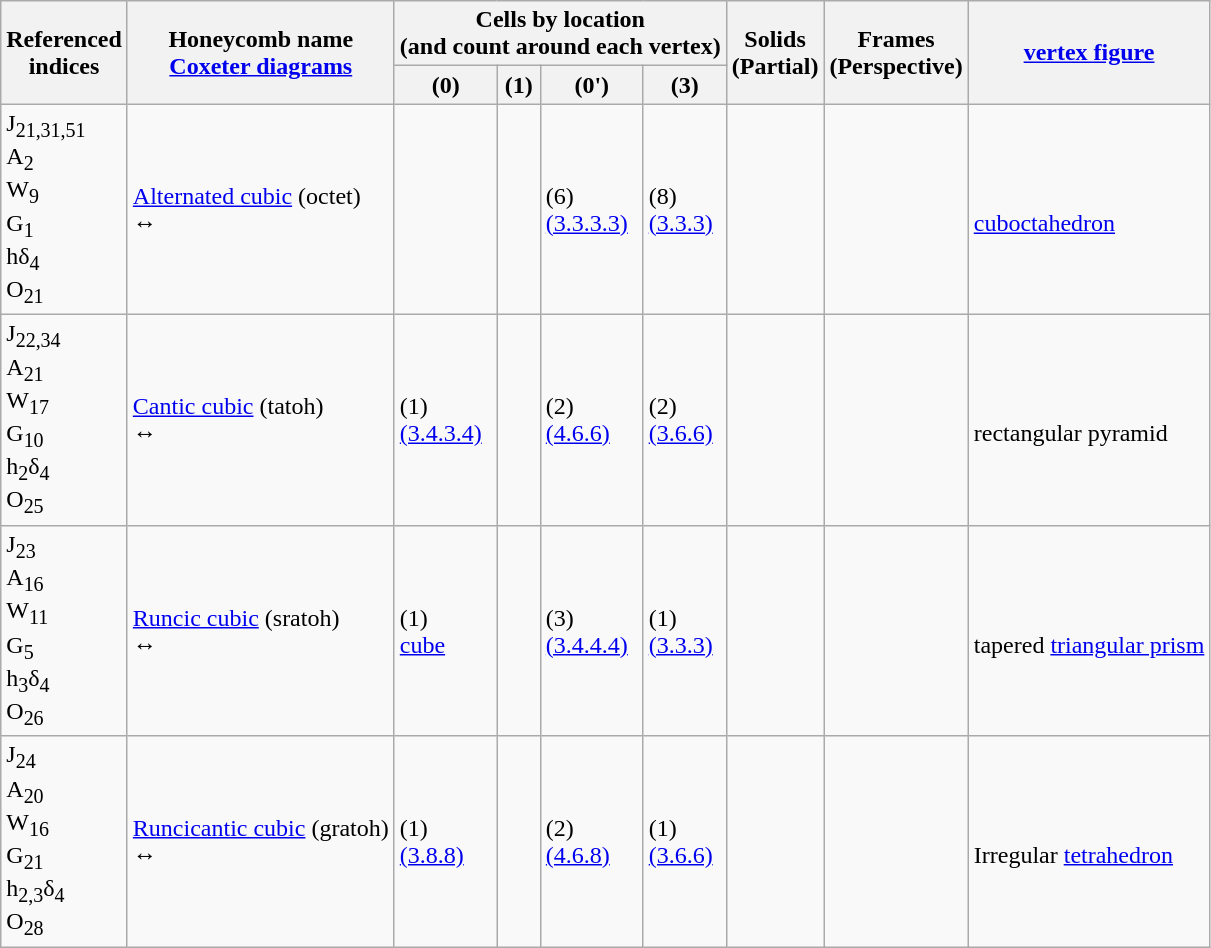<table class="wikitable">
<tr>
<th rowspan=2>Referenced<br>indices</th>
<th rowspan=2>Honeycomb name<br><a href='#'>Coxeter diagrams</a></th>
<th colspan=4>Cells by location<br>(and count around each vertex)</th>
<th rowspan=2>Solids<br>(Partial)</th>
<th rowspan=2>Frames<br>(Perspective)</th>
<th rowspan=2><a href='#'>vertex figure</a></th>
</tr>
<tr>
<th>(0)<br></th>
<th>(1)<br></th>
<th>(0')<br></th>
<th>(3)<br></th>
</tr>
<tr>
<td>J<sub>21,31,51</sub><br>A<sub>2</sub><br>W<sub>9</sub><br>G<sub>1</sub><br>hδ<sub>4</sub><br>O<sub>21</sub></td>
<td><a href='#'>Alternated cubic</a> (octet)<br> ↔ </td>
<td> </td>
<td> </td>
<td> (6)<br><a href='#'>(3.3.3.3)</a></td>
<td>(8)<br><a href='#'>(3.3.3)</a></td>
<td></td>
<td></td>
<td><br><a href='#'>cuboctahedron</a></td>
</tr>
<tr>
<td>J<sub>22,34</sub><br>A<sub>21</sub><br>W<sub>17</sub><br>G<sub>10</sub><br>h<sub>2</sub>δ<sub>4</sub><br>O<sub>25</sub></td>
<td><a href='#'>Cantic cubic</a> (tatoh)<br> ↔ </td>
<td> (1)<br><a href='#'>(3.4.3.4)</a></td>
<td> </td>
<td> (2)<br><a href='#'>(4.6.6)</a></td>
<td> (2)<br><a href='#'>(3.6.6)</a></td>
<td></td>
<td></td>
<td><br>rectangular pyramid</td>
</tr>
<tr>
<td>J<sub>23</sub><br>A<sub>16</sub><br>W<sub>11</sub><br>G<sub>5</sub><br>h<sub>3</sub>δ<sub>4</sub><br>O<sub>26</sub></td>
<td><a href='#'>Runcic cubic</a> (sratoh)<br> ↔ </td>
<td> (1)<br><a href='#'>cube</a></td>
<td> </td>
<td> (3)<br><a href='#'>(3.4.4.4)</a></td>
<td> (1)<br><a href='#'>(3.3.3)</a></td>
<td></td>
<td></td>
<td><br>tapered <a href='#'>triangular prism</a></td>
</tr>
<tr>
<td>J<sub>24</sub><br>A<sub>20</sub><br>W<sub>16</sub><br>G<sub>21</sub><br>h<sub>2,3</sub>δ<sub>4</sub><br>O<sub>28</sub></td>
<td><a href='#'>Runcicantic cubic</a> (gratoh)<br> ↔ </td>
<td> (1)<br><a href='#'>(3.8.8)</a></td>
<td> </td>
<td>(2)<br><a href='#'>(4.6.8)</a></td>
<td> (1)<br><a href='#'>(3.6.6)</a></td>
<td></td>
<td></td>
<td><br>Irregular <a href='#'>tetrahedron</a></td>
</tr>
</table>
